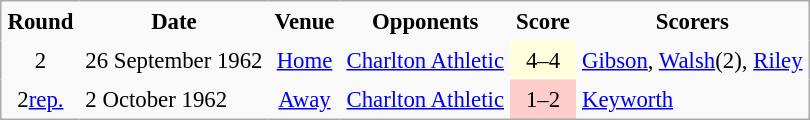<table class= border="2" cellpadding="4" cellspacing="0" style="text-align:center; margin: 1em 1em 1em 0; background: #f9f9f9; border: 1px #aaa solid; border-collapse: collapse; font-size: 95%;">
<tr>
<th>Round</th>
<th>Date</th>
<th>Venue</th>
<th>Opponents</th>
<th>Score</th>
<th>Scorers</th>
</tr>
<tr>
<td>2</td>
<td align=left>26 September 1962</td>
<td><a href='#'>Home</a></td>
<td align=left><a href='#'>Charlton Athletic</a></td>
<td bgcolor="#ffffdd">4–4</td>
<td align=left><a href='#'>Gibson</a>, <a href='#'>Walsh</a>(2), <a href='#'>Riley</a></td>
</tr>
<tr>
<td>2<a href='#'>rep.</a></td>
<td align=left>2 October 1962</td>
<td><a href='#'>Away</a></td>
<td align=left><a href='#'>Charlton Athletic</a></td>
<td bgcolor="#ffcccc">1–2</td>
<td align=left><a href='#'>Keyworth</a></td>
</tr>
</table>
